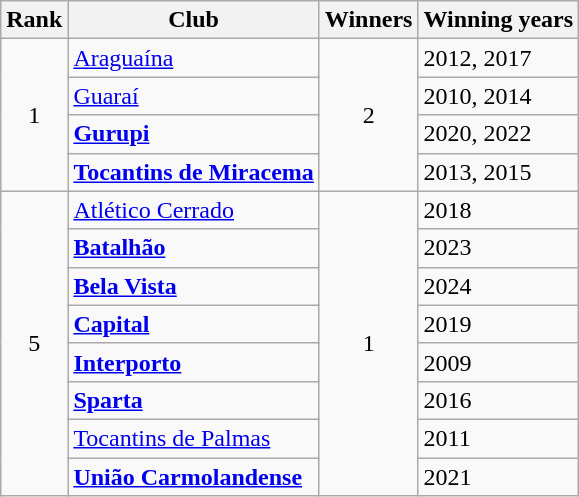<table class="wikitable sortable">
<tr>
<th>Rank</th>
<th>Club</th>
<th>Winners</th>
<th>Winning years</th>
</tr>
<tr>
<td rowspan=4 align="center">1</td>
<td><a href='#'>Araguaína</a></td>
<td rowspan=4 align="center">2</td>
<td>2012, 2017</td>
</tr>
<tr>
<td><a href='#'>Guaraí</a></td>
<td>2010, 2014</td>
</tr>
<tr>
<td><strong><a href='#'>Gurupi</a></strong></td>
<td>2020, 2022</td>
</tr>
<tr>
<td><strong><a href='#'>Tocantins de Miracema</a></strong></td>
<td>2013, 2015</td>
</tr>
<tr>
<td rowspan=8 align="center">5</td>
<td><a href='#'>Atlético Cerrado</a></td>
<td rowspan=8 align="center">1</td>
<td>2018</td>
</tr>
<tr>
<td><strong><a href='#'>Batalhão</a></strong></td>
<td>2023</td>
</tr>
<tr>
<td><strong><a href='#'>Bela Vista</a></strong></td>
<td>2024</td>
</tr>
<tr>
<td><strong><a href='#'>Capital</a></strong></td>
<td>2019</td>
</tr>
<tr>
<td><strong><a href='#'>Interporto</a></strong></td>
<td>2009</td>
</tr>
<tr>
<td><strong><a href='#'>Sparta</a></strong></td>
<td>2016</td>
</tr>
<tr>
<td><a href='#'>Tocantins de Palmas</a></td>
<td>2011</td>
</tr>
<tr>
<td><strong><a href='#'>União Carmolandense</a></strong></td>
<td>2021</td>
</tr>
</table>
